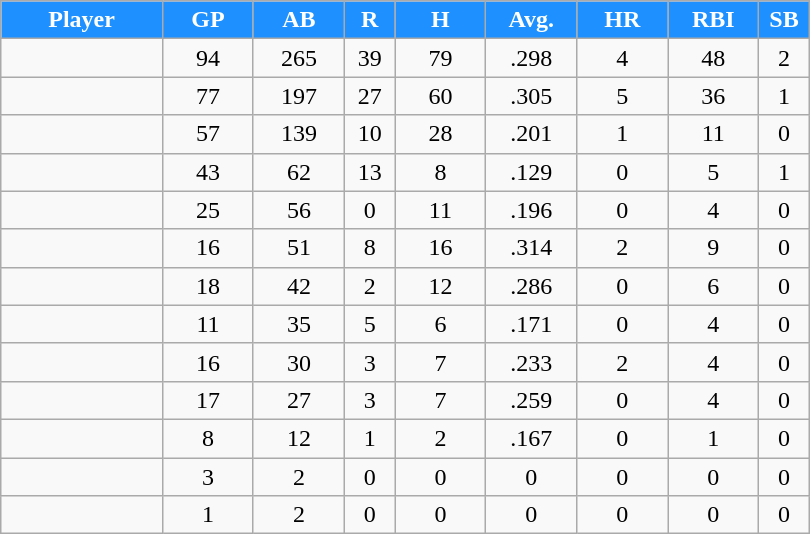<table class="wikitable sortable">
<tr>
<th style="background:#1E90FF;color:#ffffff;" width="16%">Player</th>
<th style="background:#1E90FF;color:#ffffff;" width="9%">GP</th>
<th style="background:#1E90FF;color:#ffffff;" width="9%">AB</th>
<th style="background:#1E90FF;color:#ffffff;" width="5%">R</th>
<th style="background:#1E90FF;color:#ffffff;" width="9%">H</th>
<th style="background:#1E90FF;color:#ffffff;" width="9%">Avg.</th>
<th style="background:#1E90FF;color:#ffffff;" width="9%">HR</th>
<th style="background:#1E90FF;color:#ffffff;" width="9%">RBI</th>
<th style="background:#1E90FF;color:#ffffff;" width="5%">SB</th>
</tr>
<tr align="center">
<td></td>
<td>94</td>
<td>265</td>
<td>39</td>
<td>79</td>
<td>.298</td>
<td>4</td>
<td>48</td>
<td>2</td>
</tr>
<tr align="center">
<td></td>
<td>77</td>
<td>197</td>
<td>27</td>
<td>60</td>
<td>.305</td>
<td>5</td>
<td>36</td>
<td>1</td>
</tr>
<tr align="center">
<td></td>
<td>57</td>
<td>139</td>
<td>10</td>
<td>28</td>
<td>.201</td>
<td>1</td>
<td>11</td>
<td>0</td>
</tr>
<tr align="center">
<td></td>
<td>43</td>
<td>62</td>
<td>13</td>
<td>8</td>
<td>.129</td>
<td>0</td>
<td>5</td>
<td>1</td>
</tr>
<tr align="center">
<td></td>
<td>25</td>
<td>56</td>
<td>0</td>
<td>11</td>
<td>.196</td>
<td>0</td>
<td>4</td>
<td>0</td>
</tr>
<tr align="center">
<td></td>
<td>16</td>
<td>51</td>
<td>8</td>
<td>16</td>
<td>.314</td>
<td>2</td>
<td>9</td>
<td>0</td>
</tr>
<tr align="center">
<td></td>
<td>18</td>
<td>42</td>
<td>2</td>
<td>12</td>
<td>.286</td>
<td>0</td>
<td>6</td>
<td>0</td>
</tr>
<tr align="center">
<td></td>
<td>11</td>
<td>35</td>
<td>5</td>
<td>6</td>
<td>.171</td>
<td>0</td>
<td>4</td>
<td>0</td>
</tr>
<tr align="center">
<td></td>
<td>16</td>
<td>30</td>
<td>3</td>
<td>7</td>
<td>.233</td>
<td>2</td>
<td>4</td>
<td>0</td>
</tr>
<tr align="center">
<td></td>
<td>17</td>
<td>27</td>
<td>3</td>
<td>7</td>
<td>.259</td>
<td>0</td>
<td>4</td>
<td>0</td>
</tr>
<tr align="center">
<td></td>
<td>8</td>
<td>12</td>
<td>1</td>
<td>2</td>
<td>.167</td>
<td>0</td>
<td>1</td>
<td>0</td>
</tr>
<tr align="center">
<td></td>
<td>3</td>
<td>2</td>
<td>0</td>
<td>0</td>
<td>0</td>
<td>0</td>
<td>0</td>
<td>0</td>
</tr>
<tr align="center">
<td></td>
<td>1</td>
<td>2</td>
<td>0</td>
<td>0</td>
<td>0</td>
<td>0</td>
<td>0</td>
<td>0</td>
</tr>
</table>
